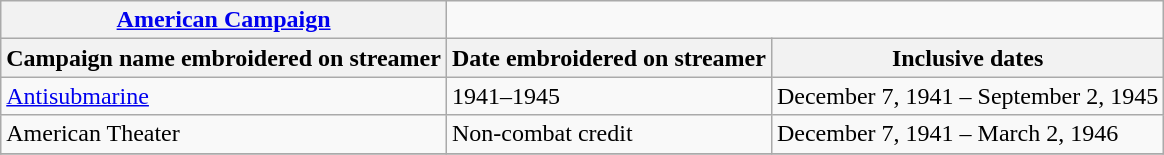<table class="wikitable">
<tr>
<th><a href='#'>American Campaign</a></th>
<td colspan="2"></td>
</tr>
<tr>
<th>Campaign name embroidered on streamer</th>
<th>Date embroidered on streamer</th>
<th>Inclusive dates</th>
</tr>
<tr>
<td><a href='#'>Antisubmarine</a></td>
<td>1941–1945</td>
<td>December 7, 1941 – September 2, 1945</td>
</tr>
<tr>
<td>American Theater</td>
<td>Non-combat credit</td>
<td>December 7, 1941 – March 2, 1946</td>
</tr>
<tr>
</tr>
</table>
